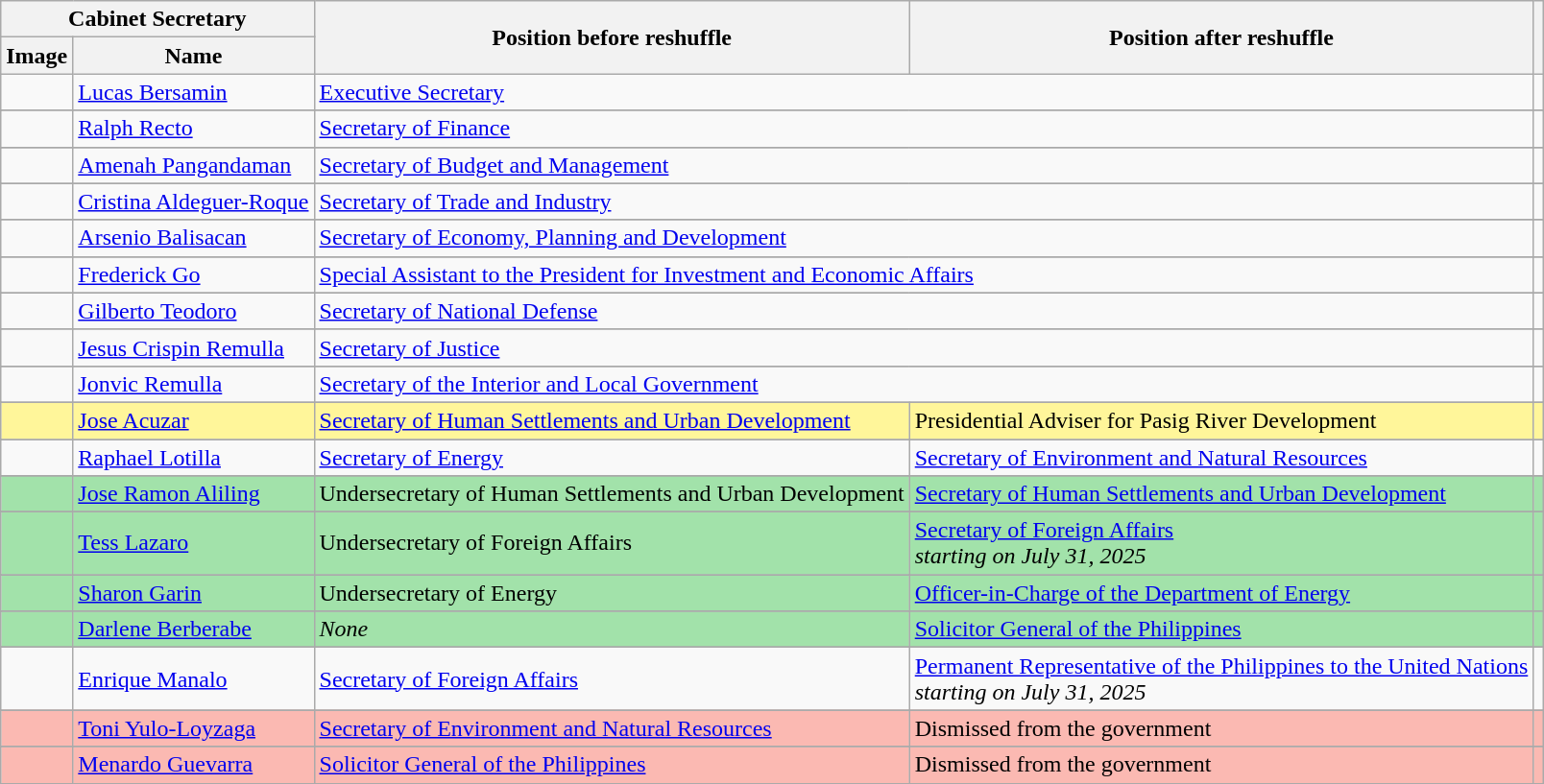<table class="wikitable">
<tr>
<th colspan="2">Cabinet Secretary</th>
<th rowspan="2">Position before reshuffle</th>
<th rowspan="2">Position after reshuffle</th>
<th rowspan="2"></th>
</tr>
<tr>
<th>Image</th>
<th>Name</th>
</tr>
<tr>
<td></td>
<td><a href='#'>Lucas Bersamin</a></td>
<td colspan="2"><a href='#'>Executive Secretary</a></td>
<td></td>
</tr>
<tr>
</tr>
<tr>
<td></td>
<td><a href='#'>Ralph Recto</a></td>
<td colspan="2"><a href='#'>Secretary of Finance</a></td>
<td></td>
</tr>
<tr>
</tr>
<tr>
<td></td>
<td><a href='#'>Amenah Pangandaman</a></td>
<td colspan="2"><a href='#'>Secretary of Budget and Management</a></td>
<td></td>
</tr>
<tr>
</tr>
<tr>
<td></td>
<td><a href='#'>Cristina Aldeguer-Roque</a></td>
<td colspan="2"><a href='#'>Secretary of Trade and Industry</a></td>
<td></td>
</tr>
<tr>
</tr>
<tr>
<td></td>
<td><a href='#'>Arsenio Balisacan</a></td>
<td colspan="2"><a href='#'>Secretary of Economy, Planning and Development</a></td>
<td></td>
</tr>
<tr>
</tr>
<tr>
<td></td>
<td><a href='#'>Frederick Go</a></td>
<td colspan="2"><a href='#'>Special Assistant to the President for Investment and Economic Affairs</a></td>
<td></td>
</tr>
<tr>
</tr>
<tr>
<td></td>
<td><a href='#'>Gilberto Teodoro</a></td>
<td colspan="2"><a href='#'>Secretary of National Defense</a></td>
<td></td>
</tr>
<tr>
</tr>
<tr>
<td></td>
<td><a href='#'>Jesus Crispin Remulla</a></td>
<td colspan="2"><a href='#'>Secretary of Justice</a></td>
<td></td>
</tr>
<tr>
</tr>
<tr>
<td></td>
<td><a href='#'>Jonvic Remulla</a></td>
<td colspan="2"><a href='#'>Secretary of the Interior and Local Government</a></td>
<td></td>
</tr>
<tr>
</tr>
<tr>
</tr>
<tr style="background:#FFF69A;">
<td></td>
<td><a href='#'>Jose Acuzar</a></td>
<td><a href='#'>Secretary of Human Settlements and Urban Development</a></td>
<td>Presidential Adviser for Pasig River Development</td>
<td></td>
</tr>
<tr>
</tr>
<tr>
<td></td>
<td><a href='#'>Raphael Lotilla</a></td>
<td><a href='#'>Secretary of Energy</a></td>
<td><a href='#'>Secretary of Environment and Natural Resources</a></td>
<td></td>
</tr>
<tr>
</tr>
<tr>
</tr>
<tr style="background:#A2E2AA;">
<td></td>
<td><a href='#'>Jose Ramon Aliling</a></td>
<td>Undersecretary of Human Settlements and Urban Development</td>
<td><a href='#'>Secretary of Human Settlements and Urban Development</a></td>
<td></td>
</tr>
<tr>
</tr>
<tr style="background:#A2E2AA;">
<td></td>
<td><a href='#'>Tess Lazaro</a></td>
<td>Undersecretary of Foreign Affairs</td>
<td><a href='#'>Secretary of Foreign Affairs</a><br><em>starting on July 31, 2025</em></td>
<td></td>
</tr>
<tr>
</tr>
<tr style="background:#A2E2AA;">
<td></td>
<td><a href='#'>Sharon Garin</a></td>
<td>Undersecretary of Energy</td>
<td><a href='#'>Officer-in-Charge of the Department of Energy</a></td>
<td></td>
</tr>
<tr>
</tr>
<tr>
</tr>
<tr style="background:#A2E2AA;">
<td></td>
<td><a href='#'>Darlene Berberabe</a></td>
<td><em>None</em></td>
<td><a href='#'>Solicitor General of the Philippines</a></td>
<td></td>
</tr>
<tr>
</tr>
<tr>
<td></td>
<td><a href='#'>Enrique Manalo</a></td>
<td><a href='#'>Secretary of Foreign Affairs</a></td>
<td><a href='#'>Permanent Representative of the Philippines to the United Nations</a><br><em>starting on July 31, 2025</em></td>
<td></td>
</tr>
<tr>
</tr>
<tr>
</tr>
<tr style="background:#FBB9B2;">
<td></td>
<td><a href='#'>Toni Yulo-Loyzaga</a></td>
<td><a href='#'>Secretary of Environment and Natural Resources</a></td>
<td>Dismissed from the government</td>
<td></td>
</tr>
<tr>
</tr>
<tr>
</tr>
<tr style="background:#FBB9B2;">
<td></td>
<td><a href='#'>Menardo Guevarra</a></td>
<td><a href='#'>Solicitor General of the Philippines</a></td>
<td>Dismissed from the government</td>
<td></td>
</tr>
<tr>
</tr>
<tr>
</tr>
</table>
